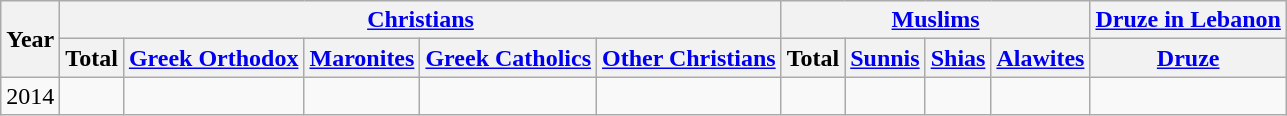<table class="wikitable">
<tr>
<th rowspan="2">Year</th>
<th colspan="5"><a href='#'>Christians</a></th>
<th colspan="4"><a href='#'>Muslims</a></th>
<th colspan="1"><a href='#'>Druze in Lebanon</a></th>
</tr>
<tr>
<th>Total</th>
<th><a href='#'>Greek Orthodox</a></th>
<th><a href='#'>Maronites</a></th>
<th><a href='#'>Greek Catholics</a></th>
<th><a href='#'>Other Christians</a></th>
<th>Total</th>
<th><a href='#'>Sunnis</a></th>
<th><a href='#'>Shias</a></th>
<th><a href='#'>Alawites</a></th>
<th><a href='#'>Druze</a></th>
</tr>
<tr>
<td>2014</td>
<td></td>
<td></td>
<td></td>
<td></td>
<td></td>
<td></td>
<td></td>
<td></td>
<td></td>
<td></td>
</tr>
</table>
